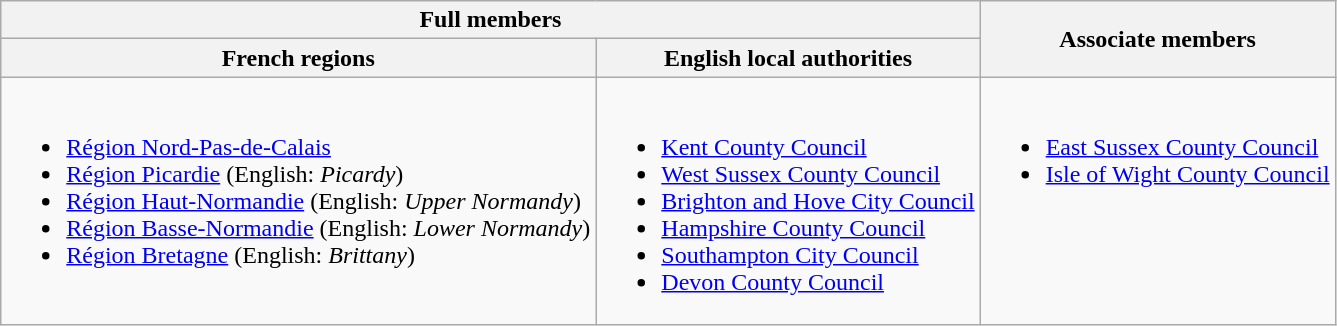<table class="wikitable">
<tr>
<th colspan="2">Full members</th>
<th rowspan="2">Associate members</th>
</tr>
<tr>
<th>French regions</th>
<th>English local authorities</th>
</tr>
<tr style="vertical-align: top;">
<td><br><ul><li><a href='#'>Région Nord-Pas-de-Calais</a></li><li><a href='#'>Région Picardie</a> (English: <em>Picardy</em>)</li><li><a href='#'>Région Haut-Normandie</a> (English: <em>Upper Normandy</em>)</li><li><a href='#'>Région Basse-Normandie</a> (English: <em>Lower Normandy</em>)</li><li><a href='#'>Région Bretagne</a> (English: <em>Brittany</em>)</li></ul></td>
<td><br><ul><li><a href='#'>Kent County Council</a></li><li><a href='#'>West Sussex County Council</a></li><li><a href='#'>Brighton and Hove City Council</a></li><li><a href='#'>Hampshire County Council</a></li><li><a href='#'>Southampton City Council</a></li><li><a href='#'>Devon County Council</a></li></ul></td>
<td><br><ul><li><a href='#'>East Sussex County Council</a></li><li><a href='#'>Isle of Wight County Council</a></li></ul></td>
</tr>
</table>
